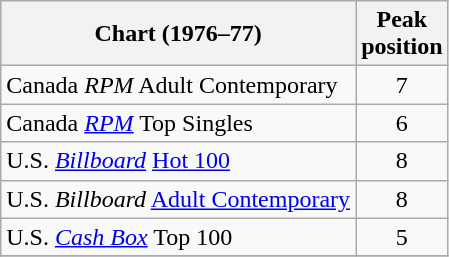<table class="wikitable sortable">
<tr>
<th>Chart (1976–77)</th>
<th>Peak<br>position</th>
</tr>
<tr>
<td>Canada <em>RPM</em> Adult Contemporary</td>
<td style="text-align:center;">7</td>
</tr>
<tr>
<td>Canada <em><a href='#'>RPM</a></em> Top Singles</td>
<td style="text-align:center;">6</td>
</tr>
<tr>
<td>U.S. <em><a href='#'>Billboard</a></em> <a href='#'>Hot 100</a></td>
<td style="text-align:center;">8</td>
</tr>
<tr>
<td>U.S. <em>Billboard</em> <a href='#'>Adult Contemporary</a></td>
<td style="text-align:center;">8</td>
</tr>
<tr>
<td>U.S. <a href='#'><em>Cash Box</em></a> Top 100</td>
<td align="center">5</td>
</tr>
<tr>
</tr>
</table>
